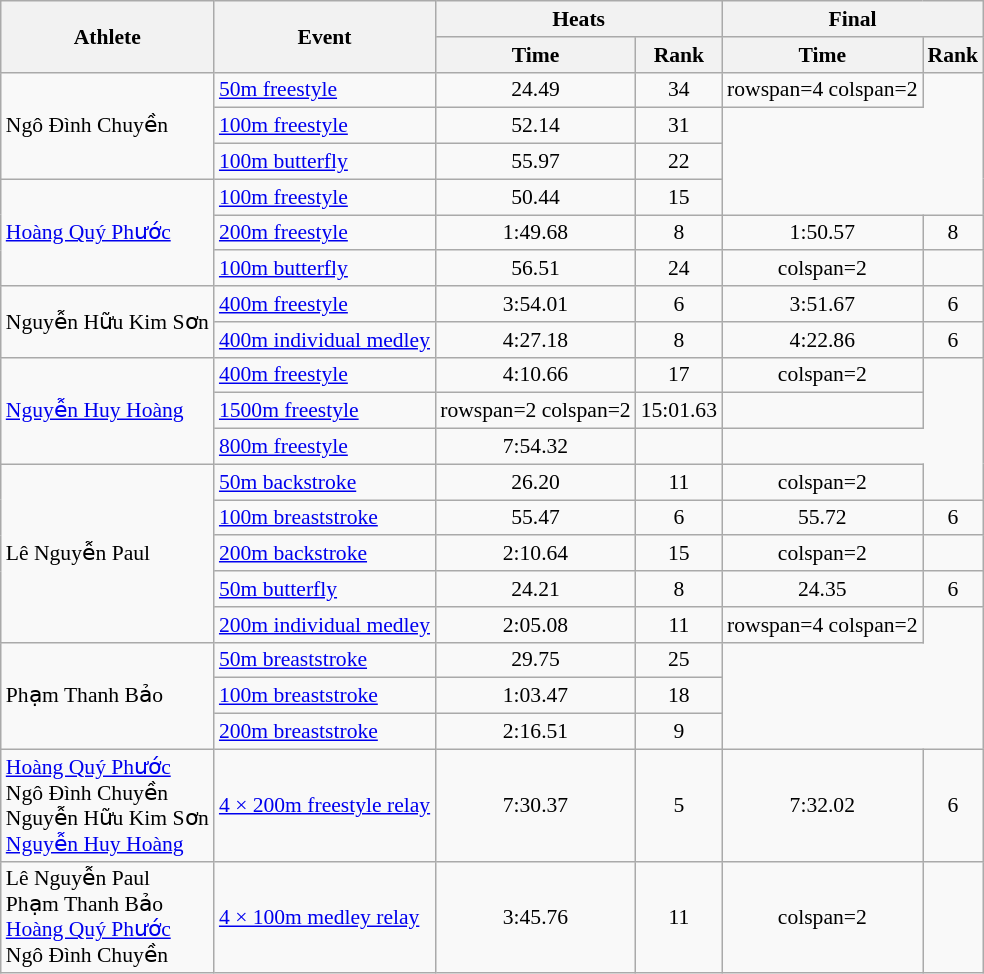<table class=wikitable style=font-size:90%;text-align:center>
<tr>
<th rowspan=2>Athlete</th>
<th rowspan=2>Event</th>
<th colspan=2>Heats</th>
<th colspan=2>Final</th>
</tr>
<tr>
<th>Time</th>
<th>Rank</th>
<th>Time</th>
<th>Rank</th>
</tr>
<tr>
<td align=left rowspan=3>Ngô Đình Chuyền</td>
<td align=left><a href='#'>50m freestyle</a></td>
<td>24.49</td>
<td>34</td>
<td>rowspan=4 colspan=2</td>
</tr>
<tr>
<td align=left><a href='#'>100m freestyle</a></td>
<td>52.14</td>
<td>31</td>
</tr>
<tr>
<td align=left><a href='#'>100m butterfly</a></td>
<td>55.97</td>
<td>22</td>
</tr>
<tr>
<td rowspan=3 align=left><a href='#'>Hoàng Quý Phước</a></td>
<td align=left><a href='#'>100m freestyle</a></td>
<td>50.44</td>
<td>15</td>
</tr>
<tr>
<td align=left><a href='#'>200m freestyle</a></td>
<td>1:49.68 </td>
<td>8</td>
<td>1:50.57</td>
<td>8</td>
</tr>
<tr>
<td align=left><a href='#'>100m butterfly</a></td>
<td>56.51</td>
<td>24</td>
<td>colspan=2</td>
</tr>
<tr>
<td rowspan=2 align=left>Nguyễn Hữu Kim Sơn</td>
<td align=left><a href='#'>400m freestyle</a></td>
<td>3:54.01 </td>
<td>6</td>
<td>3:51.67</td>
<td>6</td>
</tr>
<tr>
<td align=left><a href='#'>400m individual medley</a></td>
<td>4:27.18 </td>
<td>8</td>
<td>4:22.86</td>
<td>6</td>
</tr>
<tr>
<td rowspan=3 align=left><a href='#'>Nguyễn Huy Hoàng</a></td>
<td align=left><a href='#'>400m freestyle</a></td>
<td>4:10.66</td>
<td>17</td>
<td>colspan=2</td>
</tr>
<tr>
<td align=left><a href='#'>1500m freestyle</a></td>
<td>rowspan=2 colspan=2</td>
<td>15:01.63</td>
<td></td>
</tr>
<tr>
<td align=left><a href='#'>800m freestyle</a></td>
<td>7:54.32</td>
<td></td>
</tr>
<tr>
<td rowspan=5 align=left>Lê Nguyễn Paul</td>
<td align=left><a href='#'>50m backstroke</a></td>
<td>26.20</td>
<td>11</td>
<td>colspan=2</td>
</tr>
<tr>
<td align=left><a href='#'>100m breaststroke</a></td>
<td>55.47 </td>
<td>6</td>
<td>55.72</td>
<td>6</td>
</tr>
<tr>
<td align=left><a href='#'>200m backstroke</a></td>
<td>2:10.64</td>
<td>15</td>
<td>colspan=2</td>
</tr>
<tr>
<td align=left><a href='#'>50m butterfly</a></td>
<td>24.21 </td>
<td>8</td>
<td>24.35</td>
<td>6</td>
</tr>
<tr>
<td align=left><a href='#'>200m individual medley</a></td>
<td>2:05.08</td>
<td>11</td>
<td>rowspan=4 colspan=2</td>
</tr>
<tr>
<td rowspan=3 align=left>Phạm Thanh Bảo</td>
<td align=left><a href='#'>50m breaststroke</a></td>
<td>29.75</td>
<td>25</td>
</tr>
<tr>
<td align=left><a href='#'>100m breaststroke</a></td>
<td>1:03.47</td>
<td>18</td>
</tr>
<tr>
<td align=left><a href='#'>200m breaststroke</a></td>
<td>2:16.51</td>
<td>9</td>
</tr>
<tr>
<td align=left><a href='#'>Hoàng Quý Phước</a><br>Ngô Đình Chuyền<br>Nguyễn Hữu Kim Sơn<br><a href='#'>Nguyễn Huy Hoàng</a></td>
<td align=left><a href='#'>4 × 200m freestyle relay</a></td>
<td>7:30.37 </td>
<td>5</td>
<td>7:32.02</td>
<td>6</td>
</tr>
<tr>
<td align=left>Lê Nguyễn Paul<br>Phạm Thanh Bảo<br><a href='#'>Hoàng Quý Phước</a><br>Ngô Đình Chuyền</td>
<td align=left><a href='#'>4 × 100m medley relay</a></td>
<td>3:45.76</td>
<td>11</td>
<td>colspan=2</td>
</tr>
</table>
